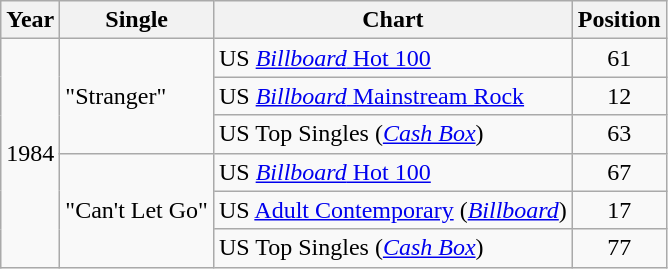<table class="wikitable">
<tr>
<th>Year</th>
<th>Single</th>
<th>Chart</th>
<th>Position</th>
</tr>
<tr>
<td rowspan="6">1984</td>
<td rowspan="3">"Stranger"</td>
<td>US <a href='#'><em>Billboard</em> Hot 100</a></td>
<td align=center>61</td>
</tr>
<tr>
<td>US <a href='#'><em>Billboard</em> Mainstream Rock</a></td>
<td align=center>12</td>
</tr>
<tr>
<td>US Top Singles (<em><a href='#'>Cash Box</a></em>) </td>
<td align=center>63</td>
</tr>
<tr>
<td rowspan="3">"Can't Let Go"</td>
<td>US <a href='#'><em>Billboard</em> Hot 100</a></td>
<td align=center>67</td>
</tr>
<tr>
<td>US <a href='#'>Adult Contemporary</a> (<em><a href='#'>Billboard</a></em>)</td>
<td align=center>17</td>
</tr>
<tr>
<td>US Top Singles (<em><a href='#'>Cash Box</a></em>) </td>
<td align=center>77</td>
</tr>
</table>
